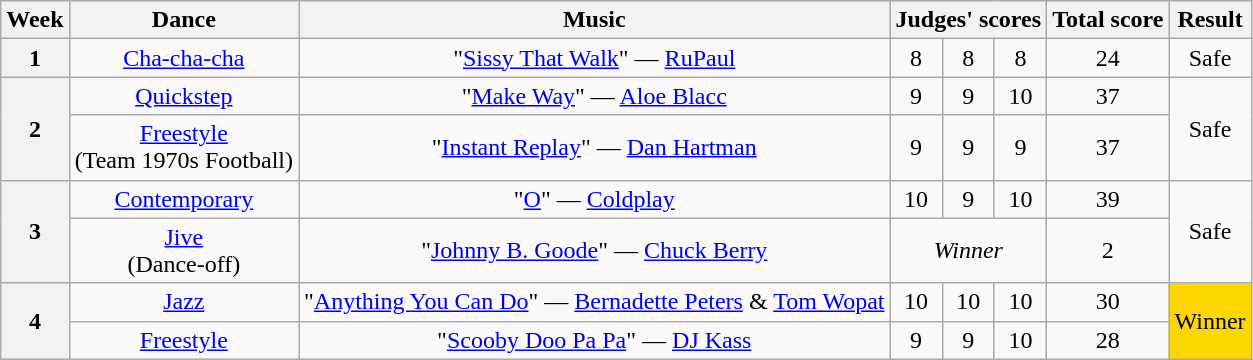<table class="wikitable unsortable" style="text-align:center;">
<tr>
<th scope="col">Week</th>
<th scope="col">Dance</th>
<th scope="col">Music</th>
<th scope="col" colspan="3">Judges' scores</th>
<th scope="col">Total score</th>
<th scope="col">Result</th>
</tr>
<tr>
<th scope="row">1</th>
<td><a href='#'>Cha-cha-cha</a></td>
<td>"<a href='#'>Sissy That Walk</a>" — <a href='#'>RuPaul</a></td>
<td>8</td>
<td>8</td>
<td>8</td>
<td>24</td>
<td>Safe</td>
</tr>
<tr>
<th rowspan="2" scope="row">2</th>
<td><a href='#'>Quickstep</a></td>
<td>"<a href='#'>Make Way</a>" — <a href='#'>Aloe Blacc</a></td>
<td>9</td>
<td>9</td>
<td>10</td>
<td>37</td>
<td rowspan="2">Safe</td>
</tr>
<tr>
<td><a href='#'>Freestyle</a><br>(Team 1970s Football)</td>
<td>"<a href='#'>Instant Replay</a>" — <a href='#'>Dan Hartman</a></td>
<td>9</td>
<td>9</td>
<td>9</td>
<td>37</td>
</tr>
<tr>
<th rowspan="2" scope="row">3</th>
<td><a href='#'>Contemporary</a></td>
<td>"<a href='#'>O</a>" — <a href='#'>Coldplay</a></td>
<td>10</td>
<td>9</td>
<td>10</td>
<td>39</td>
<td rowspan="2">Safe</td>
</tr>
<tr>
<td><a href='#'>Jive</a><br>(Dance-off)</td>
<td>"<a href='#'>Johnny B. Goode</a>" — <a href='#'>Chuck Berry</a></td>
<td colspan="3"><em>Winner</em></td>
<td>2</td>
</tr>
<tr>
<th rowspan="2" scope="row">4</th>
<td><a href='#'>Jazz</a></td>
<td>"<a href='#'>Anything You Can Do</a>" — <a href='#'>Bernadette Peters</a> & <a href='#'>Tom Wopat</a></td>
<td>10</td>
<td>10</td>
<td>10</td>
<td>30</td>
<td rowspan="2" bgcolor="gold">Winner</td>
</tr>
<tr>
<td><a href='#'>Freestyle</a></td>
<td>"<a href='#'>Scooby Doo Pa Pa</a>" — <a href='#'>DJ Kass</a></td>
<td>9</td>
<td>9</td>
<td>10</td>
<td>28</td>
</tr>
</table>
